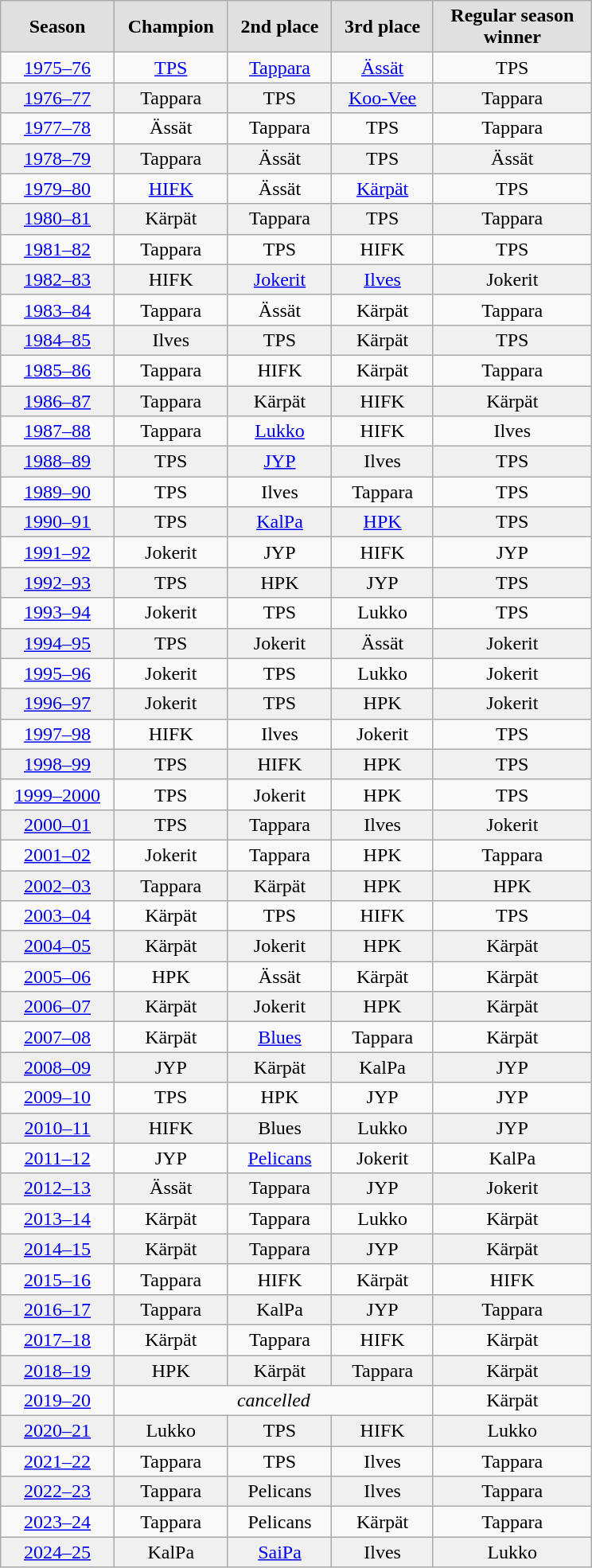<table class="wikitable" style="font-size:100%; text-align:center; width:31em;">
<tr>
<th style="background:#e0e0e0;">Season</th>
<th style="background:#e0e0e0;">Champion</th>
<th style="background:#e0e0e0;">2nd place</th>
<th style="background:#e0e0e0;">3rd place</th>
<th style="background:#e0e0e0;">Regular season<br>winner</th>
</tr>
<tr>
<td><a href='#'>1975–76</a></td>
<td><a href='#'>TPS</a></td>
<td><a href='#'>Tappara</a></td>
<td><a href='#'>Ässät</a></td>
<td>TPS</td>
</tr>
<tr style="background:#f0f0f0;">
<td><a href='#'>1976–77</a></td>
<td>Tappara</td>
<td>TPS</td>
<td><a href='#'>Koo-Vee</a></td>
<td>Tappara</td>
</tr>
<tr>
<td><a href='#'>1977–78</a></td>
<td>Ässät</td>
<td>Tappara</td>
<td>TPS</td>
<td>Tappara</td>
</tr>
<tr style="background:#f0f0f0;">
<td><a href='#'>1978–79</a></td>
<td>Tappara</td>
<td>Ässät</td>
<td>TPS</td>
<td>Ässät</td>
</tr>
<tr>
<td><a href='#'>1979–80</a></td>
<td><a href='#'>HIFK</a></td>
<td>Ässät</td>
<td><a href='#'>Kärpät</a></td>
<td>TPS</td>
</tr>
<tr style="background:#f0f0f0;">
<td><a href='#'>1980–81</a></td>
<td>Kärpät</td>
<td>Tappara</td>
<td>TPS</td>
<td>Tappara</td>
</tr>
<tr>
<td><a href='#'>1981–82</a></td>
<td>Tappara</td>
<td>TPS</td>
<td>HIFK</td>
<td>TPS</td>
</tr>
<tr style="background:#f0f0f0;">
<td><a href='#'>1982–83</a></td>
<td>HIFK</td>
<td><a href='#'>Jokerit</a></td>
<td><a href='#'>Ilves</a></td>
<td>Jokerit</td>
</tr>
<tr>
<td><a href='#'>1983–84</a></td>
<td>Tappara</td>
<td>Ässät</td>
<td>Kärpät</td>
<td>Tappara</td>
</tr>
<tr style="background:#f0f0f0;">
<td><a href='#'>1984–85</a></td>
<td>Ilves</td>
<td>TPS</td>
<td>Kärpät</td>
<td>TPS</td>
</tr>
<tr>
<td><a href='#'>1985–86</a></td>
<td>Tappara</td>
<td>HIFK</td>
<td>Kärpät</td>
<td>Tappara</td>
</tr>
<tr style="background:#f0f0f0;">
<td><a href='#'>1986–87</a></td>
<td>Tappara</td>
<td>Kärpät</td>
<td>HIFK</td>
<td>Kärpät</td>
</tr>
<tr>
<td><a href='#'>1987–88</a></td>
<td>Tappara</td>
<td><a href='#'>Lukko</a></td>
<td>HIFK</td>
<td>Ilves</td>
</tr>
<tr style="background:#f0f0f0;">
<td><a href='#'>1988–89</a></td>
<td>TPS</td>
<td><a href='#'>JYP</a></td>
<td>Ilves</td>
<td>TPS</td>
</tr>
<tr>
<td><a href='#'>1989–90</a></td>
<td>TPS</td>
<td>Ilves</td>
<td>Tappara</td>
<td>TPS</td>
</tr>
<tr style="background:#f0f0f0;">
<td><a href='#'>1990–91</a></td>
<td>TPS</td>
<td><a href='#'>KalPa</a></td>
<td><a href='#'>HPK</a></td>
<td>TPS</td>
</tr>
<tr>
<td><a href='#'>1991–92</a></td>
<td>Jokerit</td>
<td>JYP</td>
<td>HIFK</td>
<td>JYP</td>
</tr>
<tr style="background:#f0f0f0;">
<td><a href='#'>1992–93</a></td>
<td>TPS</td>
<td>HPK</td>
<td>JYP</td>
<td>TPS</td>
</tr>
<tr>
<td><a href='#'>1993–94</a></td>
<td>Jokerit</td>
<td>TPS</td>
<td>Lukko</td>
<td>TPS</td>
</tr>
<tr style="background:#f0f0f0;">
<td><a href='#'>1994–95</a></td>
<td>TPS</td>
<td>Jokerit</td>
<td>Ässät</td>
<td>Jokerit</td>
</tr>
<tr>
<td><a href='#'>1995–96</a></td>
<td>Jokerit</td>
<td>TPS</td>
<td>Lukko</td>
<td>Jokerit</td>
</tr>
<tr style="background:#f0f0f0;">
<td><a href='#'>1996–97</a></td>
<td>Jokerit</td>
<td>TPS</td>
<td>HPK</td>
<td>Jokerit</td>
</tr>
<tr>
<td><a href='#'>1997–98</a></td>
<td>HIFK</td>
<td>Ilves</td>
<td>Jokerit</td>
<td>TPS</td>
</tr>
<tr style="background:#f0f0f0;">
<td><a href='#'>1998–99</a></td>
<td>TPS</td>
<td>HIFK</td>
<td>HPK</td>
<td>TPS</td>
</tr>
<tr>
<td><a href='#'>1999–2000</a></td>
<td>TPS</td>
<td>Jokerit</td>
<td>HPK</td>
<td>TPS</td>
</tr>
<tr style="background:#f0f0f0;">
<td><a href='#'>2000–01</a></td>
<td>TPS</td>
<td>Tappara</td>
<td>Ilves</td>
<td>Jokerit</td>
</tr>
<tr>
<td><a href='#'>2001–02</a></td>
<td>Jokerit</td>
<td>Tappara</td>
<td>HPK</td>
<td>Tappara</td>
</tr>
<tr style="background:#f0f0f0;">
<td><a href='#'>2002–03</a></td>
<td>Tappara</td>
<td>Kärpät</td>
<td>HPK</td>
<td>HPK</td>
</tr>
<tr>
<td><a href='#'>2003–04</a></td>
<td>Kärpät</td>
<td>TPS</td>
<td>HIFK</td>
<td>TPS</td>
</tr>
<tr style="background:#f0f0f0;">
<td><a href='#'>2004–05</a></td>
<td>Kärpät</td>
<td>Jokerit</td>
<td>HPK</td>
<td>Kärpät</td>
</tr>
<tr>
<td><a href='#'>2005–06</a></td>
<td>HPK</td>
<td>Ässät</td>
<td>Kärpät</td>
<td>Kärpät</td>
</tr>
<tr style="background:#f0f0f0;">
<td><a href='#'>2006–07</a></td>
<td>Kärpät</td>
<td>Jokerit</td>
<td>HPK</td>
<td>Kärpät</td>
</tr>
<tr>
<td><a href='#'>2007–08</a></td>
<td>Kärpät</td>
<td><a href='#'>Blues</a></td>
<td>Tappara</td>
<td>Kärpät</td>
</tr>
<tr style="background:#f0f0f0;">
<td><a href='#'>2008–09</a></td>
<td>JYP</td>
<td>Kärpät</td>
<td>KalPa</td>
<td>JYP</td>
</tr>
<tr>
<td><a href='#'>2009–10</a></td>
<td>TPS</td>
<td>HPK</td>
<td>JYP</td>
<td>JYP</td>
</tr>
<tr style="background:#f0f0f0;">
<td><a href='#'>2010–11</a></td>
<td>HIFK</td>
<td>Blues</td>
<td>Lukko</td>
<td>JYP</td>
</tr>
<tr>
<td><a href='#'>2011–12</a></td>
<td>JYP</td>
<td><a href='#'>Pelicans</a></td>
<td>Jokerit</td>
<td>KalPa</td>
</tr>
<tr style="background:#f0f0f0;">
<td><a href='#'>2012–13</a></td>
<td>Ässät</td>
<td>Tappara</td>
<td>JYP</td>
<td>Jokerit</td>
</tr>
<tr>
<td><a href='#'>2013–14</a></td>
<td>Kärpät</td>
<td>Tappara</td>
<td>Lukko</td>
<td>Kärpät</td>
</tr>
<tr style="background:#f0f0f0;">
<td><a href='#'>2014–15</a></td>
<td>Kärpät</td>
<td>Tappara</td>
<td>JYP</td>
<td>Kärpät</td>
</tr>
<tr>
<td><a href='#'>2015–16</a></td>
<td>Tappara</td>
<td>HIFK</td>
<td>Kärpät</td>
<td>HIFK</td>
</tr>
<tr style="background:#f0f0f0;">
<td><a href='#'>2016–17</a></td>
<td>Tappara</td>
<td>KalPa</td>
<td>JYP</td>
<td>Tappara</td>
</tr>
<tr>
<td><a href='#'>2017–18</a></td>
<td>Kärpät</td>
<td>Tappara</td>
<td>HIFK</td>
<td>Kärpät</td>
</tr>
<tr style="background:#f0f0f0;">
<td><a href='#'>2018–19</a></td>
<td>HPK</td>
<td>Kärpät</td>
<td>Tappara</td>
<td>Kärpät</td>
</tr>
<tr>
<td><a href='#'>2019–20</a></td>
<td colspan="3"><em>cancelled</em></td>
<td>Kärpät</td>
</tr>
<tr style="background:#f0f0f0;">
<td><a href='#'>2020–21</a></td>
<td>Lukko</td>
<td>TPS</td>
<td>HIFK</td>
<td>Lukko</td>
</tr>
<tr>
<td><a href='#'>2021–22</a></td>
<td>Tappara</td>
<td>TPS</td>
<td>Ilves</td>
<td>Tappara</td>
</tr>
<tr style="background:#f0f0f0;">
<td><a href='#'>2022–23</a></td>
<td>Tappara</td>
<td>Pelicans</td>
<td>Ilves</td>
<td>Tappara</td>
</tr>
<tr>
<td><a href='#'>2023–24</a></td>
<td>Tappara</td>
<td>Pelicans</td>
<td>Kärpät</td>
<td>Tappara</td>
</tr>
<tr style="background:#f0f0f0;">
<td><a href='#'>2024–25</a></td>
<td>KalPa</td>
<td><a href='#'>SaiPa</a></td>
<td>Ilves</td>
<td>Lukko</td>
</tr>
</table>
